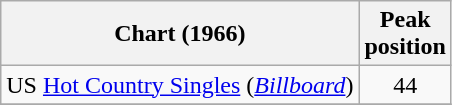<table class="wikitable sortable">
<tr>
<th align="left">Chart (1966)</th>
<th align="center">Peak<br>position</th>
</tr>
<tr>
<td align="left">US <a href='#'>Hot Country Singles</a> (<em><a href='#'>Billboard</a></em>)</td>
<td align="center">44</td>
</tr>
<tr>
</tr>
</table>
